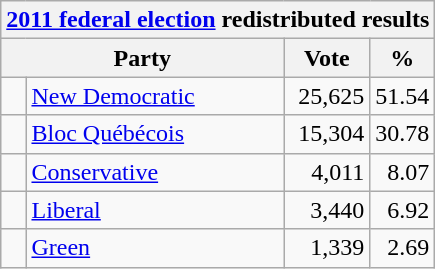<table class="wikitable">
<tr>
<th colspan="4"><a href='#'>2011 federal election</a> redistributed results</th>
</tr>
<tr>
<th bgcolor="#DDDDFF" width="130px" colspan="2">Party</th>
<th bgcolor="#DDDDFF" width="50px">Vote</th>
<th bgcolor="#DDDDFF" width="30px">%</th>
</tr>
<tr>
<td> </td>
<td><a href='#'>New Democratic</a></td>
<td align=right>25,625</td>
<td align=right>51.54</td>
</tr>
<tr>
<td> </td>
<td><a href='#'>Bloc Québécois</a></td>
<td align=right>15,304</td>
<td align=right>30.78</td>
</tr>
<tr>
<td> </td>
<td><a href='#'>Conservative</a></td>
<td align=right>4,011</td>
<td align=right>8.07</td>
</tr>
<tr>
<td> </td>
<td><a href='#'>Liberal</a></td>
<td align=right>3,440</td>
<td align=right>6.92</td>
</tr>
<tr>
<td> </td>
<td><a href='#'>Green</a></td>
<td align=right>1,339</td>
<td align=right>2.69</td>
</tr>
</table>
